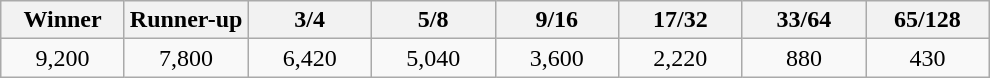<table class="wikitable" style="text-align:center">
<tr>
<th width="75">Winner</th>
<th width="75">Runner-up</th>
<th width="75">3/4</th>
<th width="75">5/8</th>
<th width="75">9/16</th>
<th width="75">17/32</th>
<th width="75">33/64</th>
<th width="75">65/128</th>
</tr>
<tr>
<td>9,200</td>
<td>7,800</td>
<td>6,420</td>
<td>5,040</td>
<td>3,600</td>
<td>2,220</td>
<td>880</td>
<td>430</td>
</tr>
</table>
